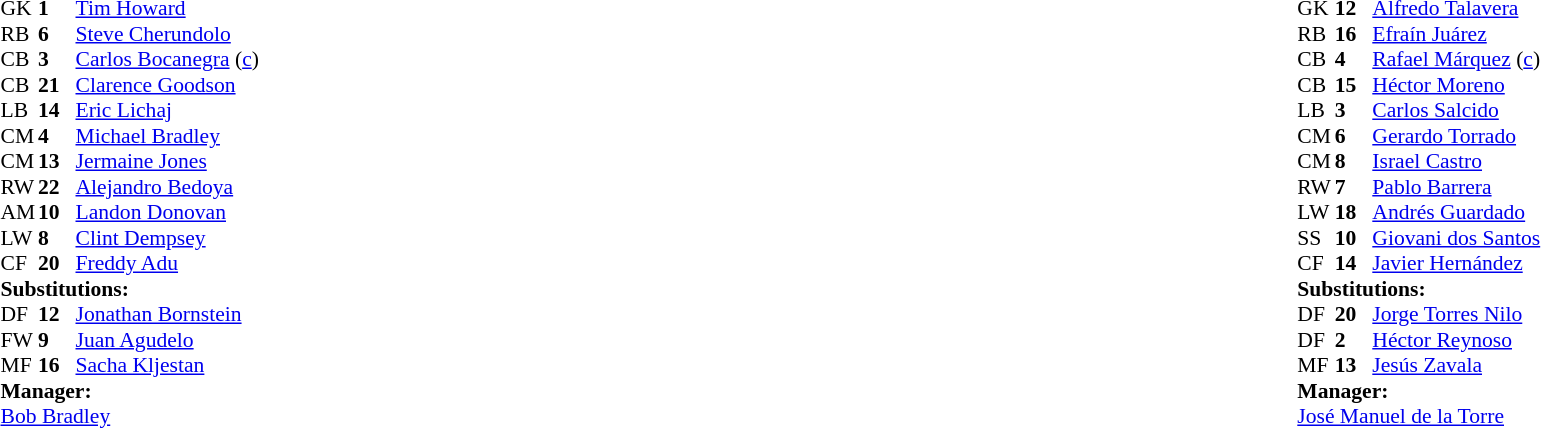<table width="100%">
<tr>
<td valign="top" width="50%"><br><table style="font-size: 90%" cellspacing="0" cellpadding="0">
<tr>
<th width="25"></th>
<th width="25"></th>
</tr>
<tr>
<td>GK</td>
<td><strong>1</strong></td>
<td><a href='#'>Tim Howard</a></td>
</tr>
<tr>
<td>RB</td>
<td><strong>6</strong></td>
<td><a href='#'>Steve Cherundolo</a></td>
<td></td>
<td></td>
</tr>
<tr>
<td>CB</td>
<td><strong>3</strong></td>
<td><a href='#'>Carlos Bocanegra</a> (<a href='#'>c</a>)</td>
</tr>
<tr>
<td>CB</td>
<td><strong>21</strong></td>
<td><a href='#'>Clarence Goodson</a></td>
</tr>
<tr>
<td>LB</td>
<td><strong>14</strong></td>
<td><a href='#'>Eric Lichaj</a></td>
</tr>
<tr>
<td>CM</td>
<td><strong>4</strong></td>
<td><a href='#'>Michael Bradley</a></td>
</tr>
<tr>
<td>CM</td>
<td><strong>13</strong></td>
<td><a href='#'>Jermaine Jones</a></td>
<td></td>
</tr>
<tr>
<td>RW</td>
<td><strong>22</strong></td>
<td><a href='#'>Alejandro Bedoya</a></td>
<td></td>
<td></td>
</tr>
<tr>
<td>AM</td>
<td><strong>10</strong></td>
<td><a href='#'>Landon Donovan</a></td>
<td></td>
</tr>
<tr>
<td>LW</td>
<td><strong>8</strong></td>
<td><a href='#'>Clint Dempsey</a></td>
<td></td>
</tr>
<tr>
<td>CF</td>
<td><strong>20</strong></td>
<td><a href='#'>Freddy Adu</a></td>
<td></td>
<td></td>
</tr>
<tr>
<td colspan=3><strong>Substitutions:</strong></td>
</tr>
<tr>
<td>DF</td>
<td><strong>12</strong></td>
<td><a href='#'>Jonathan Bornstein</a></td>
<td></td>
<td></td>
</tr>
<tr>
<td>FW</td>
<td><strong>9</strong></td>
<td><a href='#'>Juan Agudelo</a></td>
<td></td>
<td></td>
</tr>
<tr>
<td>MF</td>
<td><strong>16</strong></td>
<td><a href='#'>Sacha Kljestan</a></td>
<td></td>
<td></td>
</tr>
<tr>
<td colspan=3><strong>Manager:</strong></td>
</tr>
<tr>
<td colspan=3><a href='#'>Bob Bradley</a></td>
</tr>
</table>
</td>
<td valign="top"></td>
<td valign="top" width="50%"><br><table style="font-size: 90%" cellspacing="0" cellpadding="0" align="center">
<tr>
<th width=25></th>
<th width=25></th>
</tr>
<tr>
<td>GK</td>
<td><strong>12</strong></td>
<td><a href='#'>Alfredo Talavera</a></td>
</tr>
<tr>
<td>RB</td>
<td><strong>16</strong></td>
<td><a href='#'>Efraín Juárez</a></td>
</tr>
<tr>
<td>CB</td>
<td><strong>4</strong></td>
<td><a href='#'>Rafael Márquez</a> (<a href='#'>c</a>)</td>
<td></td>
<td></td>
</tr>
<tr>
<td>CB</td>
<td><strong>15</strong></td>
<td><a href='#'>Héctor Moreno</a></td>
</tr>
<tr>
<td>LB</td>
<td><strong>3</strong></td>
<td><a href='#'>Carlos Salcido</a></td>
<td></td>
<td></td>
</tr>
<tr>
<td>CM</td>
<td><strong>6</strong></td>
<td><a href='#'>Gerardo Torrado</a></td>
</tr>
<tr>
<td>CM</td>
<td><strong>8</strong></td>
<td><a href='#'>Israel Castro</a></td>
</tr>
<tr>
<td>RW</td>
<td><strong>7</strong></td>
<td><a href='#'>Pablo Barrera</a></td>
<td></td>
<td></td>
</tr>
<tr>
<td>LW</td>
<td><strong>18</strong></td>
<td><a href='#'>Andrés Guardado</a></td>
</tr>
<tr>
<td>SS</td>
<td><strong>10</strong></td>
<td><a href='#'>Giovani dos Santos</a></td>
</tr>
<tr>
<td>CF</td>
<td><strong>14</strong></td>
<td><a href='#'>Javier Hernández</a></td>
</tr>
<tr>
<td colspan=3><strong>Substitutions:</strong></td>
</tr>
<tr>
<td>DF</td>
<td><strong>20</strong></td>
<td><a href='#'>Jorge Torres Nilo</a></td>
<td></td>
<td></td>
</tr>
<tr>
<td>DF</td>
<td><strong>2</strong></td>
<td><a href='#'>Héctor Reynoso</a></td>
<td></td>
<td></td>
</tr>
<tr>
<td>MF</td>
<td><strong>13</strong></td>
<td><a href='#'>Jesús Zavala</a></td>
<td></td>
<td></td>
</tr>
<tr>
<td colspan=3><strong>Manager:</strong></td>
</tr>
<tr>
<td colspan=3><a href='#'>José Manuel de la Torre</a></td>
</tr>
</table>
</td>
</tr>
</table>
